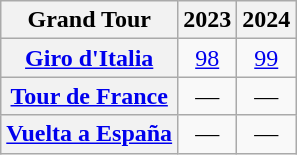<table class="wikitable plainrowheaders">
<tr>
<th scope="col">Grand Tour</th>
<th scope="col">2023</th>
<th scope="col">2024</th>
</tr>
<tr style="text-align:center;">
<th scope="row"> <a href='#'>Giro d'Italia</a></th>
<td><a href='#'>98</a></td>
<td><a href='#'>99</a></td>
</tr>
<tr style="text-align:center;">
<th scope="row"> <a href='#'>Tour de France</a></th>
<td>—</td>
<td>—</td>
</tr>
<tr style="text-align:center;">
<th scope="row"> <a href='#'>Vuelta a España</a></th>
<td>—</td>
<td>—</td>
</tr>
</table>
